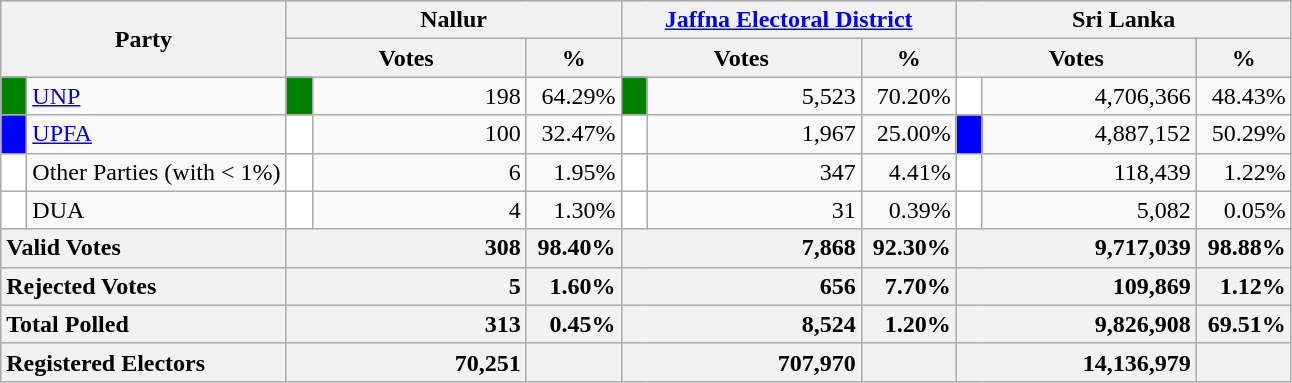<table class="wikitable">
<tr>
<th colspan="2" width="144px"rowspan="2">Party</th>
<th colspan="3" width="216px">Nallur</th>
<th colspan="3" width="216px"><a href='#'>Jaffna Electoral District</a></th>
<th colspan="3" width="216px">Sri Lanka</th>
</tr>
<tr>
<th colspan="2" width="144px">Votes</th>
<th>%</th>
<th colspan="2" width="144px">Votes</th>
<th>%</th>
<th colspan="2" width="144px">Votes</th>
<th>%</th>
</tr>
<tr>
<td style="background-color:green;" width="10px"></td>
<td style="text-align:left;"><a href='#'>UNP</a></td>
<td style="background-color:green;" width="10px"></td>
<td style="text-align:right;">198</td>
<td style="text-align:right;">64.29%</td>
<td style="background-color:green;" width="10px"></td>
<td style="text-align:right;">5,523</td>
<td style="text-align:right;">70.20%</td>
<td style="background-color:white;" width="10px"></td>
<td style="text-align:right;">4,706,366</td>
<td style="text-align:right;">48.43%</td>
</tr>
<tr>
<td style="background-color:blue;" width="10px"></td>
<td style="text-align:left;"><a href='#'>UPFA</a></td>
<td style="background-color:white;" width="10px"></td>
<td style="text-align:right;">100</td>
<td style="text-align:right;">32.47%</td>
<td style="background-color:white;" width="10px"></td>
<td style="text-align:right;">1,967</td>
<td style="text-align:right;">25.00%</td>
<td style="background-color:blue;" width="10px"></td>
<td style="text-align:right;">4,887,152</td>
<td style="text-align:right;">50.29%</td>
</tr>
<tr>
<td style="background-color:white;" width="10px"></td>
<td style="text-align:left;">Other Parties (with < 1%)</td>
<td style="background-color:white;" width="10px"></td>
<td style="text-align:right;">6</td>
<td style="text-align:right;">1.95%</td>
<td style="background-color:white;" width="10px"></td>
<td style="text-align:right;">347</td>
<td style="text-align:right;">4.41%</td>
<td style="background-color:white;" width="10px"></td>
<td style="text-align:right;">118,439</td>
<td style="text-align:right;">1.22%</td>
</tr>
<tr>
<td style="background-color:white;" width="10px"></td>
<td style="text-align:left;">DUA</td>
<td style="background-color:white;" width="10px"></td>
<td style="text-align:right;">4</td>
<td style="text-align:right;">1.30%</td>
<td style="background-color:white;" width="10px"></td>
<td style="text-align:right;">31</td>
<td style="text-align:right;">0.39%</td>
<td style="background-color:white;" width="10px"></td>
<td style="text-align:right;">5,082</td>
<td style="text-align:right;">0.05%</td>
</tr>
<tr>
<th colspan="2" width="144px"style="text-align:left;">Valid Votes</th>
<th style="text-align:right;"colspan="2" width="144px">308</th>
<th style="text-align:right;">98.40%</th>
<th style="text-align:right;"colspan="2" width="144px">7,868</th>
<th style="text-align:right;">92.30%</th>
<th style="text-align:right;"colspan="2" width="144px">9,717,039</th>
<th style="text-align:right;">98.88%</th>
</tr>
<tr>
<th colspan="2" width="144px"style="text-align:left;">Rejected Votes</th>
<th style="text-align:right;"colspan="2" width="144px">5</th>
<th style="text-align:right;">1.60%</th>
<th style="text-align:right;"colspan="2" width="144px">656</th>
<th style="text-align:right;">7.70%</th>
<th style="text-align:right;"colspan="2" width="144px">109,869</th>
<th style="text-align:right;">1.12%</th>
</tr>
<tr>
<th colspan="2" width="144px"style="text-align:left;">Total Polled</th>
<th style="text-align:right;"colspan="2" width="144px">313</th>
<th style="text-align:right;">0.45%</th>
<th style="text-align:right;"colspan="2" width="144px">8,524</th>
<th style="text-align:right;">1.20%</th>
<th style="text-align:right;"colspan="2" width="144px">9,826,908</th>
<th style="text-align:right;">69.51%</th>
</tr>
<tr>
<th colspan="2" width="144px"style="text-align:left;">Registered Electors</th>
<th style="text-align:right;"colspan="2" width="144px">70,251</th>
<th></th>
<th style="text-align:right;"colspan="2" width="144px">707,970</th>
<th></th>
<th style="text-align:right;"colspan="2" width="144px">14,136,979</th>
<th></th>
</tr>
</table>
